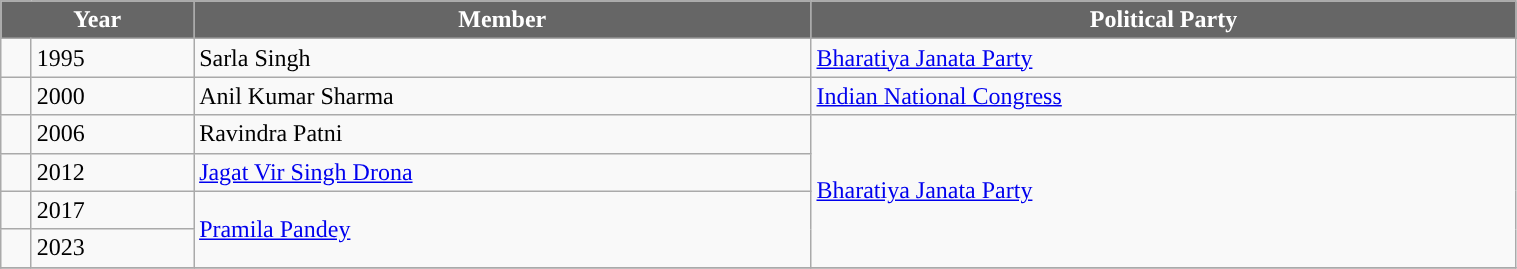<table class="wikitable" width=80%>
<tr>
<th style="background-color:#666666; color:white" colspan="2">Year</th>
<th style="background-color:#666666; color:white">Member</th>
<th style="background-color:#666666; color:white">Political Party</th>
</tr>
<tr>
<td style="background-color: "></td>
<td>1995</td>
<td>Sarla Singh</td>
<td><a href='#'>Bharatiya Janata Party</a></td>
</tr>
<tr>
<td style="background-color: "></td>
<td>2000</td>
<td>Anil Kumar Sharma</td>
<td><a href='#'>Indian National Congress</a></td>
</tr>
<tr>
<td style="background-color: "></td>
<td>2006</td>
<td>Ravindra Patni</td>
<td rowspan=4><a href='#'>Bharatiya Janata Party</a></td>
</tr>
<tr>
<td style="background-color: "></td>
<td>2012</td>
<td><a href='#'>Jagat Vir Singh Drona</a></td>
</tr>
<tr>
<td style="background-color: "></td>
<td>2017</td>
<td rowspan=2><a href='#'>Pramila Pandey</a></td>
</tr>
<tr>
<td style="background-color: "></td>
<td>2023</td>
</tr>
<tr>
</tr>
</table>
